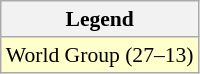<table class=wikitable style="font-size:90%">
<tr>
<th>Legend</th>
</tr>
<tr>
<td bgcolor=ffffcc>World Group (27–13)</td>
</tr>
</table>
